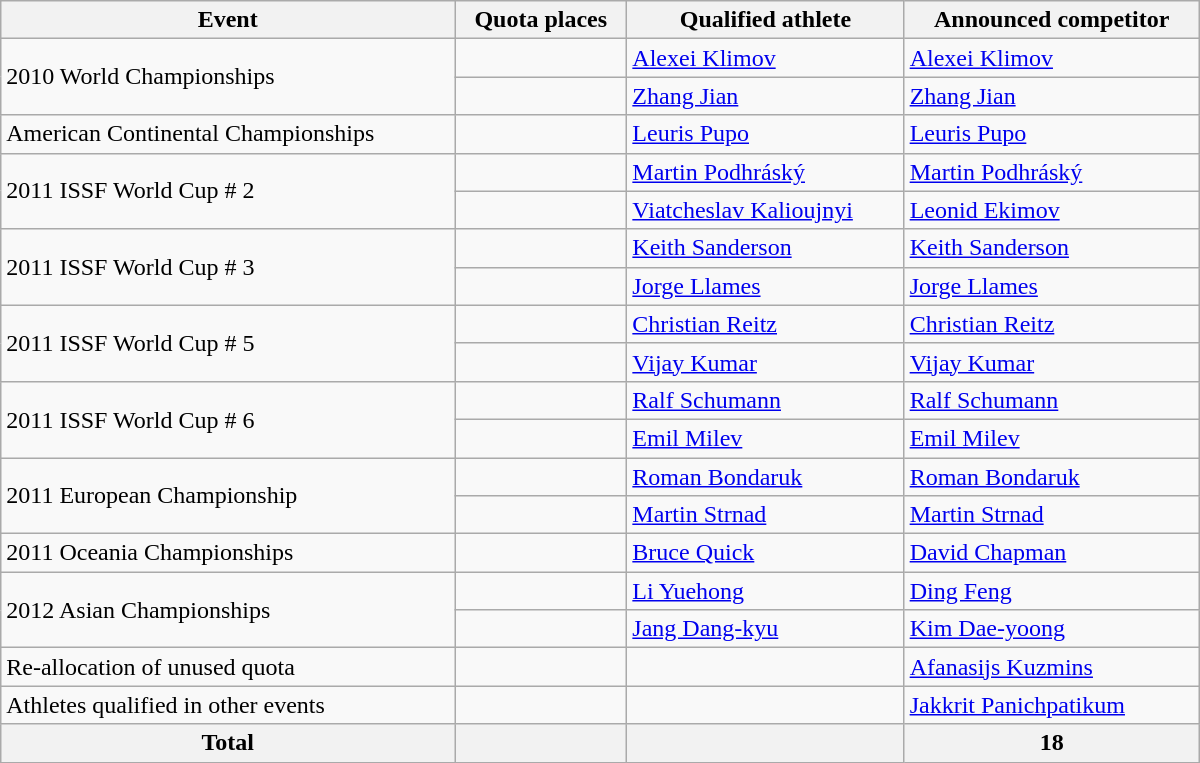<table class=wikitable style="text-align:left" width=800>
<tr>
<th>Event</th>
<th>Quota places</th>
<th>Qualified athlete</th>
<th>Announced competitor</th>
</tr>
<tr>
<td rowspan="2">2010 World Championships</td>
<td></td>
<td><a href='#'>Alexei Klimov</a></td>
<td><a href='#'>Alexei Klimov</a></td>
</tr>
<tr>
<td></td>
<td><a href='#'>Zhang Jian</a></td>
<td><a href='#'>Zhang Jian</a></td>
</tr>
<tr>
<td rowspan="1">American Continental Championships</td>
<td></td>
<td><a href='#'>Leuris Pupo</a></td>
<td><a href='#'>Leuris Pupo</a></td>
</tr>
<tr>
<td rowspan="2">2011 ISSF World Cup # 2</td>
<td></td>
<td><a href='#'>Martin Podhráský</a></td>
<td><a href='#'>Martin Podhráský</a></td>
</tr>
<tr>
<td></td>
<td><a href='#'>Viatcheslav Kalioujnyi</a></td>
<td><a href='#'>Leonid Ekimov</a></td>
</tr>
<tr>
<td rowspan="2">2011 ISSF World Cup # 3</td>
<td></td>
<td><a href='#'>Keith Sanderson</a></td>
<td><a href='#'>Keith Sanderson</a></td>
</tr>
<tr>
<td></td>
<td><a href='#'>Jorge Llames</a></td>
<td><a href='#'>Jorge Llames</a></td>
</tr>
<tr>
<td rowspan="2">2011 ISSF World Cup # 5</td>
<td></td>
<td><a href='#'>Christian Reitz</a></td>
<td><a href='#'>Christian Reitz</a></td>
</tr>
<tr>
<td></td>
<td><a href='#'>Vijay Kumar</a></td>
<td><a href='#'>Vijay Kumar</a></td>
</tr>
<tr>
<td rowspan="2">2011 ISSF World Cup # 6</td>
<td></td>
<td><a href='#'>Ralf Schumann</a></td>
<td><a href='#'>Ralf Schumann</a></td>
</tr>
<tr>
<td></td>
<td><a href='#'>Emil Milev</a></td>
<td><a href='#'>Emil Milev</a></td>
</tr>
<tr>
<td rowspan="2">2011 European Championship</td>
<td></td>
<td><a href='#'>Roman Bondaruk</a></td>
<td><a href='#'>Roman Bondaruk</a></td>
</tr>
<tr>
<td></td>
<td><a href='#'>Martin Strnad</a></td>
<td><a href='#'>Martin Strnad</a></td>
</tr>
<tr>
<td rowspan="1">2011 Oceania Championships</td>
<td></td>
<td><a href='#'>Bruce Quick</a></td>
<td><a href='#'>David Chapman</a></td>
</tr>
<tr>
<td rowspan="2">2012 Asian Championships</td>
<td></td>
<td><a href='#'>Li Yuehong</a></td>
<td><a href='#'>Ding Feng</a></td>
</tr>
<tr>
<td></td>
<td><a href='#'>Jang Dang-kyu</a></td>
<td><a href='#'>Kim Dae-yoong</a></td>
</tr>
<tr>
<td rowspan="1">Re-allocation of unused quota</td>
<td></td>
<td></td>
<td><a href='#'>Afanasijs Kuzmins</a></td>
</tr>
<tr>
<td rowspan="1">Athletes qualified in other events</td>
<td></td>
<td></td>
<td><a href='#'>Jakkrit Panichpatikum</a></td>
</tr>
<tr>
<th>Total</th>
<th></th>
<th></th>
<th>18</th>
</tr>
</table>
